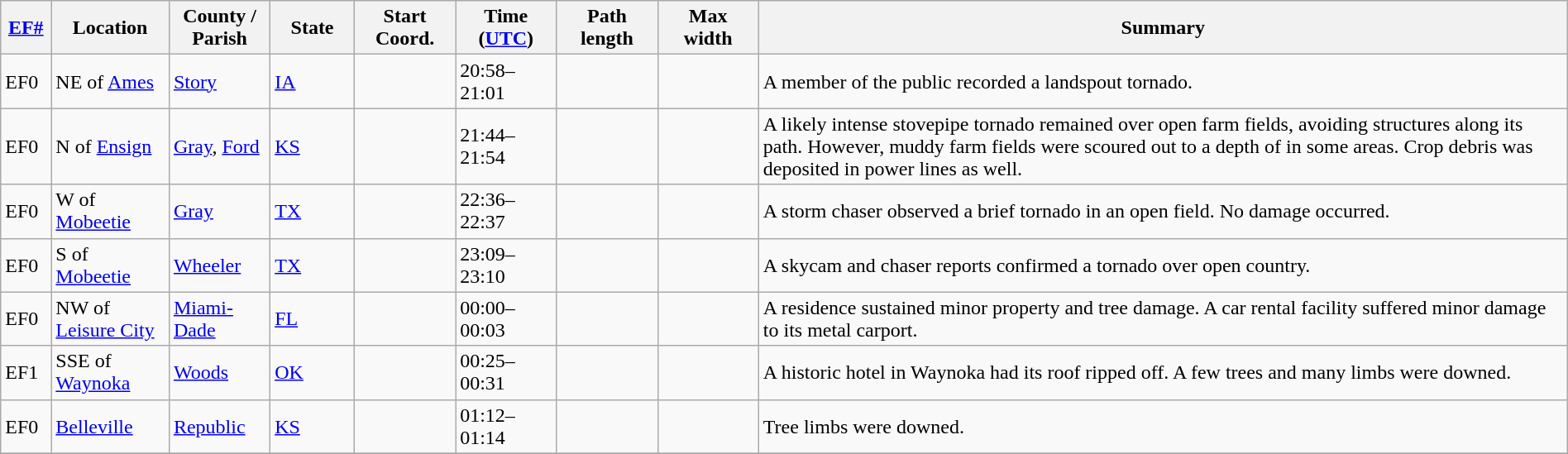<table class="wikitable sortable" style="width:100%;">
<tr>
<th scope="col"  style="width:3%; text-align:center;"><a href='#'>EF#</a></th>
<th scope="col"  style="width:7%; text-align:center;" class="unsortable">Location</th>
<th scope="col"  style="width:6%; text-align:center;" class="unsortable">County / Parish</th>
<th scope="col"  style="width:5%; text-align:center;">State</th>
<th scope="col"  style="width:6%; text-align:center;">Start Coord.</th>
<th scope="col"  style="width:6%; text-align:center;">Time (<a href='#'>UTC</a>)</th>
<th scope="col"  style="width:6%; text-align:center;">Path length</th>
<th scope="col"  style="width:6%; text-align:center;">Max width</th>
<th scope="col" class="unsortable" style="width:48%; text-align:center;">Summary</th>
</tr>
<tr>
<td bgcolor=>EF0</td>
<td>NE of <a href='#'>Ames</a></td>
<td><a href='#'>Story</a></td>
<td><a href='#'>IA</a></td>
<td></td>
<td>20:58–21:01</td>
<td></td>
<td></td>
<td>A member of the public recorded a landspout tornado.</td>
</tr>
<tr>
<td bgcolor=>EF0</td>
<td>N of <a href='#'>Ensign</a></td>
<td><a href='#'>Gray</a>, <a href='#'>Ford</a></td>
<td><a href='#'>KS</a></td>
<td></td>
<td>21:44–21:54</td>
<td></td>
<td></td>
<td>A likely intense stovepipe tornado remained over open farm fields, avoiding structures along its path. However, muddy farm fields were scoured out to a depth of  in some areas. Crop debris was deposited in power lines as well.</td>
</tr>
<tr>
<td bgcolor=>EF0</td>
<td>W of <a href='#'>Mobeetie</a></td>
<td><a href='#'>Gray</a></td>
<td><a href='#'>TX</a></td>
<td></td>
<td>22:36–22:37</td>
<td></td>
<td></td>
<td>A storm chaser observed a brief tornado in an open field. No damage occurred.</td>
</tr>
<tr>
<td bgcolor=>EF0</td>
<td>S of <a href='#'>Mobeetie</a></td>
<td><a href='#'>Wheeler</a></td>
<td><a href='#'>TX</a></td>
<td></td>
<td>23:09–23:10</td>
<td></td>
<td></td>
<td>A skycam and chaser reports confirmed a tornado over open country.</td>
</tr>
<tr>
<td bgcolor=>EF0</td>
<td>NW of <a href='#'>Leisure City</a></td>
<td><a href='#'>Miami-Dade</a></td>
<td><a href='#'>FL</a></td>
<td></td>
<td>00:00–00:03</td>
<td></td>
<td></td>
<td>A residence sustained minor property and tree damage. A car rental facility suffered minor damage to its metal carport.</td>
</tr>
<tr>
<td bgcolor=>EF1</td>
<td>SSE of <a href='#'>Waynoka</a></td>
<td><a href='#'>Woods</a></td>
<td><a href='#'>OK</a></td>
<td></td>
<td>00:25–00:31</td>
<td></td>
<td></td>
<td>A historic hotel in Waynoka had its roof ripped off. A few trees and many limbs were downed.</td>
</tr>
<tr>
<td bgcolor=>EF0</td>
<td><a href='#'>Belleville</a></td>
<td><a href='#'>Republic</a></td>
<td><a href='#'>KS</a></td>
<td></td>
<td>01:12–01:14</td>
<td></td>
<td></td>
<td>Tree limbs were downed.</td>
</tr>
<tr>
</tr>
</table>
